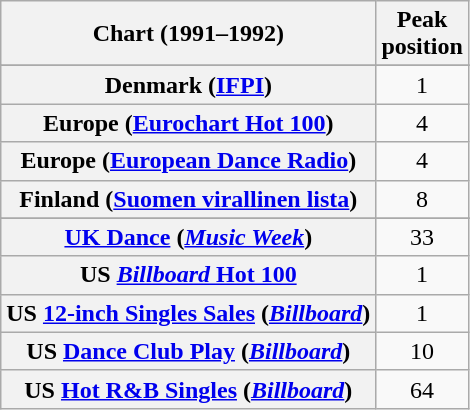<table class="wikitable sortable plainrowheaders" style="text-align:center">
<tr>
<th>Chart (1991–1992)</th>
<th>Peak<br>position</th>
</tr>
<tr>
</tr>
<tr>
</tr>
<tr>
</tr>
<tr>
</tr>
<tr>
</tr>
<tr>
<th scope="row">Denmark (<a href='#'>IFPI</a>)</th>
<td>1</td>
</tr>
<tr>
<th scope="row">Europe (<a href='#'>Eurochart Hot 100</a>)</th>
<td>4</td>
</tr>
<tr>
<th scope="row">Europe (<a href='#'>European Dance Radio</a>)</th>
<td>4</td>
</tr>
<tr>
<th scope="row">Finland (<a href='#'>Suomen virallinen lista</a>)</th>
<td>8</td>
</tr>
<tr>
</tr>
<tr>
</tr>
<tr>
</tr>
<tr>
</tr>
<tr>
</tr>
<tr>
</tr>
<tr>
</tr>
<tr>
</tr>
<tr>
</tr>
<tr>
</tr>
<tr>
<th scope="row"><a href='#'>UK Dance</a> (<em><a href='#'>Music Week</a></em>) </th>
<td>33</td>
</tr>
<tr>
<th scope="row">US <a href='#'><em>Billboard</em> Hot 100</a></th>
<td>1</td>
</tr>
<tr>
<th scope="row">US <a href='#'>12-inch Singles Sales</a> (<em><a href='#'>Billboard</a></em>)</th>
<td>1</td>
</tr>
<tr>
<th scope="row">US <a href='#'>Dance Club Play</a> (<em><a href='#'>Billboard</a></em>)</th>
<td>10</td>
</tr>
<tr>
<th scope="row">US <a href='#'>Hot R&B Singles</a> (<em><a href='#'>Billboard</a></em>)</th>
<td>64</td>
</tr>
</table>
